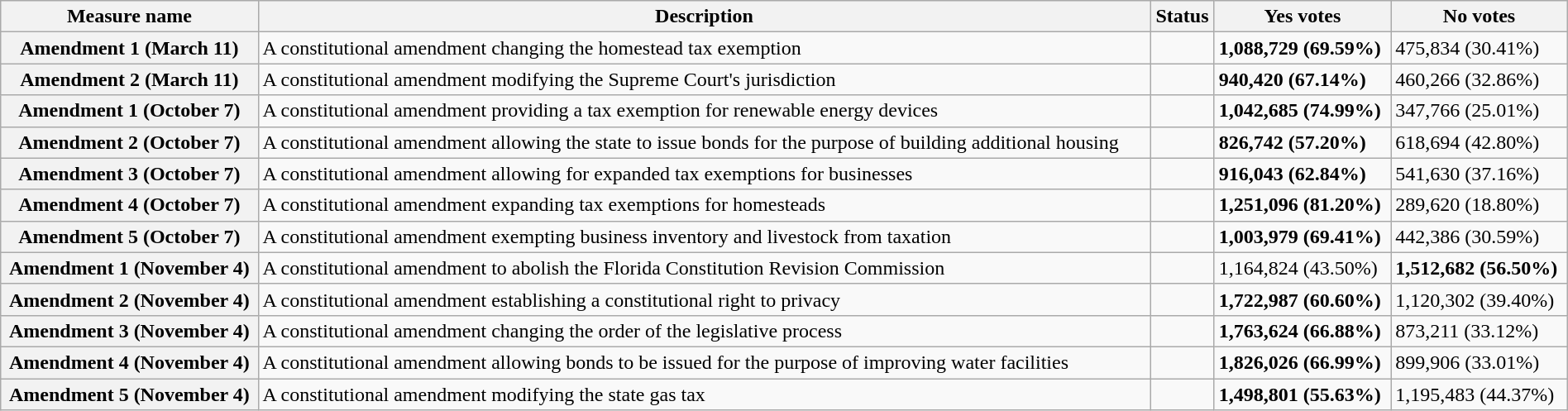<table class="wikitable sortable plainrowheaders" style="width:100%">
<tr>
<th scope="col">Measure name</th>
<th class="unsortable" scope="col">Description</th>
<th scope="col">Status</th>
<th scope="col">Yes votes</th>
<th scope="col">No votes</th>
</tr>
<tr>
<th scope="row">Amendment 1 (March 11)</th>
<td>A constitutional amendment changing the homestead tax exemption</td>
<td></td>
<td><strong>1,088,729 (69.59%)</strong></td>
<td>475,834 (30.41%)</td>
</tr>
<tr>
<th scope="row">Amendment 2 (March 11)</th>
<td>A constitutional amendment modifying the Supreme Court's jurisdiction</td>
<td></td>
<td><strong>940,420 (67.14%)</strong></td>
<td>460,266 (32.86%)</td>
</tr>
<tr>
<th scope="row">Amendment 1 (October 7)</th>
<td>A constitutional amendment providing a tax exemption for renewable energy devices</td>
<td></td>
<td><strong>1,042,685 (74.99%)</strong></td>
<td>347,766 (25.01%)</td>
</tr>
<tr>
<th scope="row">Amendment 2 (October 7)</th>
<td>A constitutional amendment allowing the state to issue bonds for the purpose of building additional housing</td>
<td></td>
<td><strong>826,742 (57.20%)</strong></td>
<td>618,694 (42.80%)</td>
</tr>
<tr>
<th scope="row">Amendment 3 (October 7)</th>
<td>A constitutional amendment allowing for expanded tax exemptions for businesses</td>
<td></td>
<td><strong>916,043 (62.84%)</strong></td>
<td>541,630 (37.16%)</td>
</tr>
<tr>
<th scope="row">Amendment 4 (October 7)</th>
<td>A constitutional amendment expanding tax exemptions for homesteads</td>
<td></td>
<td><strong>1,251,096 (81.20%)</strong></td>
<td>289,620 (18.80%)</td>
</tr>
<tr>
<th scope="row">Amendment 5 (October 7)</th>
<td>A constitutional amendment exempting business inventory and livestock from taxation</td>
<td></td>
<td><strong>1,003,979 (69.41%)</strong></td>
<td>442,386 (30.59%)</td>
</tr>
<tr>
<th scope="row">Amendment 1 (November 4)</th>
<td>A constitutional amendment to abolish the Florida Constitution Revision Commission</td>
<td></td>
<td>1,164,824 (43.50%)</td>
<td><strong>1,512,682 (56.50%)</strong></td>
</tr>
<tr>
<th scope="row">Amendment 2 (November 4)</th>
<td>A constitutional amendment establishing a constitutional right to privacy</td>
<td></td>
<td><strong>1,722,987 (60.60%)</strong></td>
<td>1,120,302 (39.40%)</td>
</tr>
<tr>
<th scope="row">Amendment 3 (November 4)</th>
<td>A constitutional amendment changing the order of the legislative process</td>
<td></td>
<td><strong>1,763,624 (66.88%)</strong></td>
<td>873,211 (33.12%)</td>
</tr>
<tr>
<th scope="row">Amendment 4 (November 4)</th>
<td>A constitutional amendment allowing bonds to be issued for the purpose of improving water facilities</td>
<td></td>
<td><strong>1,826,026 (66.99%)</strong></td>
<td>899,906 (33.01%)</td>
</tr>
<tr>
<th scope="row">Amendment 5 (November 4)</th>
<td>A constitutional amendment modifying the state gas tax</td>
<td></td>
<td><strong>1,498,801 (55.63%)</strong></td>
<td>1,195,483 (44.37%)</td>
</tr>
</table>
